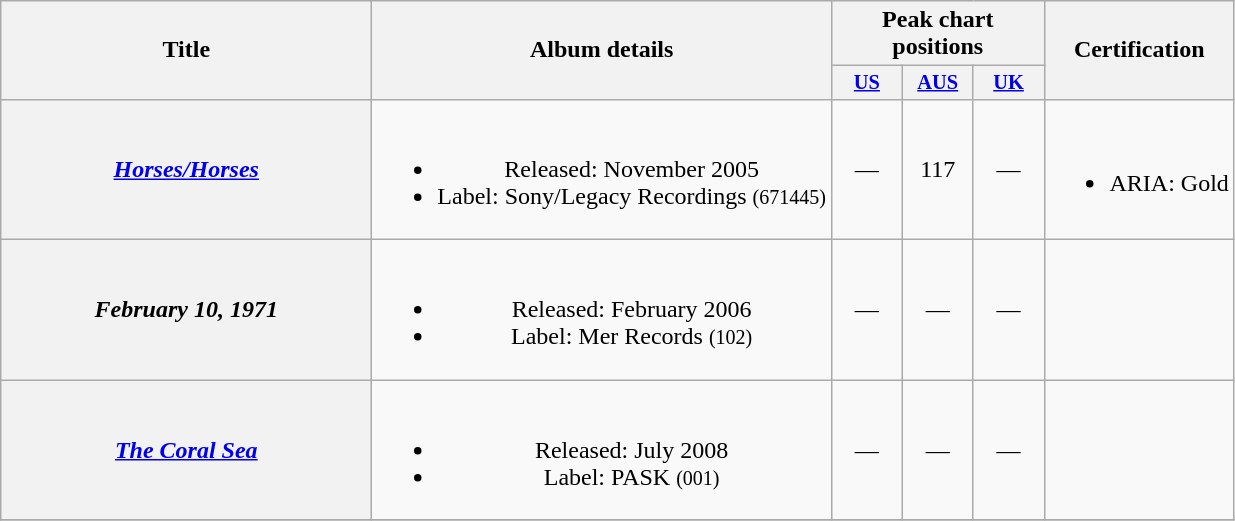<table class="wikitable plainrowheaders" style="text-align:center;">
<tr>
<th rowspan="2" style="width:15em;">Title</th>
<th rowspan="2">Album details</th>
<th colspan="3">Peak chart positions</th>
<th rowspan="2">Certification</th>
</tr>
<tr>
<th style="width:3em;font-size:85%"><a href='#'>US</a><br></th>
<th style="width:3em;font-size:85%"><a href='#'>AUS</a></th>
<th style="width:3em;font-size:85%"><a href='#'>UK</a><br></th>
</tr>
<tr>
<th scope="row"><em><a href='#'>Horses/Horses</a></em></th>
<td><br><ul><li>Released: November 2005</li><li>Label: Sony/Legacy Recordings <small>(671445)</small></li></ul></td>
<td>—</td>
<td>117</td>
<td>—</td>
<td><br><ul><li>ARIA: Gold</li></ul></td>
</tr>
<tr>
<th scope="row"><em>February 10, 1971</em><br></th>
<td><br><ul><li>Released: February 2006</li><li>Label: Mer Records <small>(102)</small></li></ul></td>
<td>—</td>
<td>—</td>
<td>—</td>
<td></td>
</tr>
<tr>
<th scope="row"><em><a href='#'>The Coral Sea</a></em><br></th>
<td><br><ul><li>Released: July 2008</li><li>Label: PASK <small>(001)</small></li></ul></td>
<td>—</td>
<td>—</td>
<td>—</td>
<td></td>
</tr>
<tr>
</tr>
</table>
